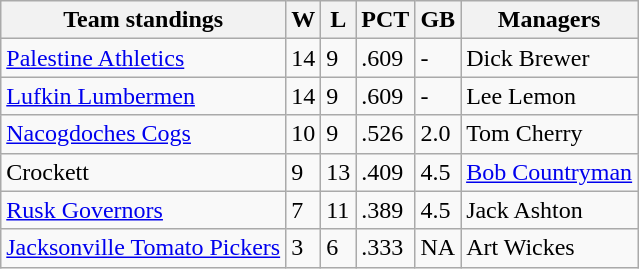<table class="wikitable">
<tr>
<th>Team standings</th>
<th>W</th>
<th>L</th>
<th>PCT</th>
<th>GB</th>
<th>Managers</th>
</tr>
<tr>
<td><a href='#'>Palestine Athletics</a></td>
<td>14</td>
<td>9</td>
<td>.609</td>
<td>-</td>
<td>Dick Brewer</td>
</tr>
<tr>
<td><a href='#'>Lufkin Lumbermen</a></td>
<td>14</td>
<td>9</td>
<td>.609</td>
<td>-</td>
<td>Lee Lemon</td>
</tr>
<tr>
<td><a href='#'>Nacogdoches Cogs</a></td>
<td>10</td>
<td>9</td>
<td>.526</td>
<td>2.0</td>
<td>Tom Cherry</td>
</tr>
<tr>
<td>Crockett</td>
<td>9</td>
<td>13</td>
<td>.409</td>
<td>4.5</td>
<td><a href='#'>Bob Countryman</a></td>
</tr>
<tr>
<td><a href='#'>Rusk Governors</a></td>
<td>7</td>
<td>11</td>
<td>.389</td>
<td>4.5</td>
<td>Jack Ashton</td>
</tr>
<tr>
<td><a href='#'>Jacksonville Tomato Pickers</a></td>
<td>3</td>
<td>6</td>
<td>.333</td>
<td>NA</td>
<td>Art Wickes</td>
</tr>
</table>
